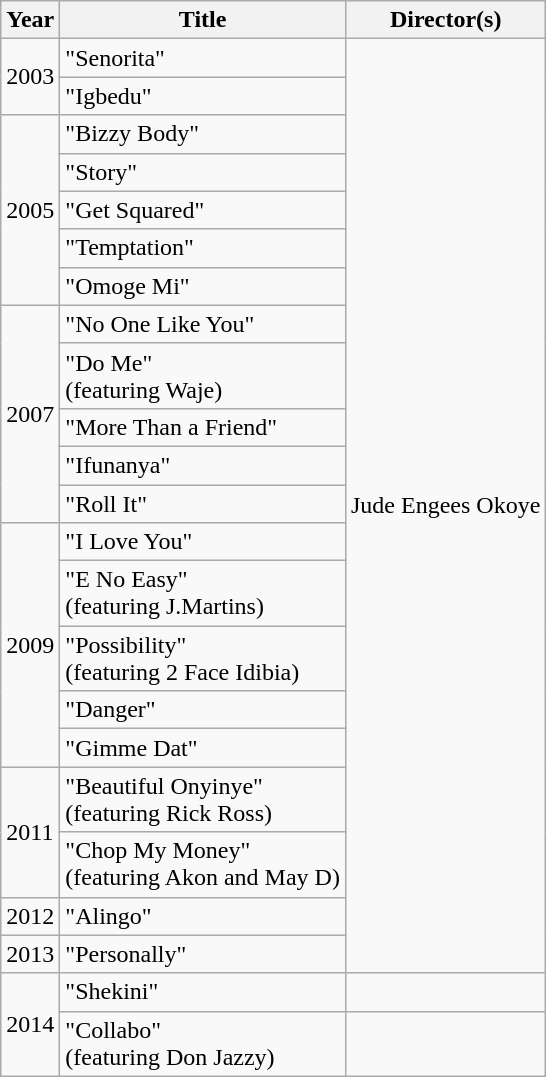<table class="wikitable">
<tr>
<th>Year</th>
<th>Title</th>
<th>Director(s)</th>
</tr>
<tr>
<td rowspan="2">2003</td>
<td>"Senorita"</td>
<td rowspan="21">Jude Engees Okoye</td>
</tr>
<tr>
<td>"Igbedu"</td>
</tr>
<tr>
<td rowspan="5">2005</td>
<td>"Bizzy Body"</td>
</tr>
<tr>
<td>"Story"</td>
</tr>
<tr>
<td>"Get Squared"</td>
</tr>
<tr>
<td>"Temptation"</td>
</tr>
<tr>
<td>"Omoge Mi"</td>
</tr>
<tr>
<td rowspan="5">2007</td>
<td>"No One Like You"</td>
</tr>
<tr>
<td>"Do Me" <br><span>(featuring Waje)</span></td>
</tr>
<tr>
<td>"More Than a Friend"</td>
</tr>
<tr>
<td>"Ifunanya"</td>
</tr>
<tr>
<td>"Roll It"</td>
</tr>
<tr>
<td rowspan="5">2009</td>
<td>"I Love You"</td>
</tr>
<tr>
<td>"E No Easy"<br><span>(featuring J.Martins)</span></td>
</tr>
<tr>
<td>"Possibility"<br><span>(featuring 2 Face Idibia)</span></td>
</tr>
<tr>
<td>"Danger"</td>
</tr>
<tr>
<td>"Gimme Dat"</td>
</tr>
<tr>
<td rowspan="2">2011</td>
<td>"Beautiful Onyinye" <br><span>(featuring Rick Ross)</span></td>
</tr>
<tr>
<td>"Chop My Money"<br><span>(featuring Akon and May D)</span></td>
</tr>
<tr>
<td rowspan="1">2012</td>
<td>"Alingo"</td>
</tr>
<tr>
<td rowspan="1">2013</td>
<td>"Personally"</td>
</tr>
<tr>
<td rowspan="2">2014</td>
<td>"Shekini"</td>
<td></td>
</tr>
<tr>
<td>"Collabo"  <br> <span>(featuring Don Jazzy)</span></td>
<td></td>
</tr>
</table>
